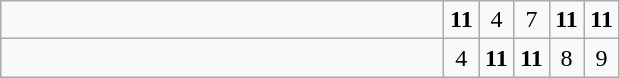<table class="wikitable">
<tr>
<td style="width:18em"><strong></strong></td>
<td align=center style="width:1em"><strong>11</strong></td>
<td align=center style="width:1em">4</td>
<td align=center style="width:1em">7</td>
<td align=center style="width:1em"><strong>11</strong></td>
<td align=center style="width:1em"><strong>11</strong></td>
</tr>
<tr>
<td style="width:18em"></td>
<td align=center style="width:1em">4</td>
<td align=center style="width:1em"><strong>11</strong></td>
<td align=center style="width:1em"><strong>11</strong></td>
<td align=center style="width:1em">8</td>
<td align=center style="width:1em">9</td>
</tr>
</table>
